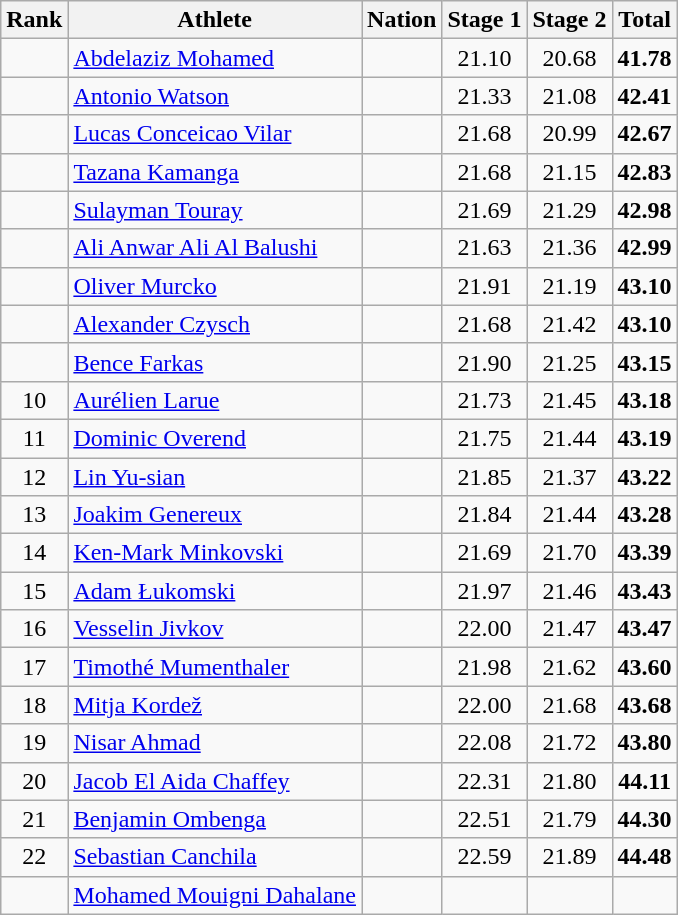<table class="wikitable sortable" style="text-align:center">
<tr>
<th>Rank</th>
<th>Athlete</th>
<th>Nation</th>
<th>Stage 1</th>
<th>Stage 2</th>
<th>Total</th>
</tr>
<tr>
<td></td>
<td align=left><a href='#'>Abdelaziz Mohamed</a></td>
<td align=left></td>
<td>21.10</td>
<td>20.68</td>
<td><strong>41.78</strong></td>
</tr>
<tr>
<td></td>
<td align=left><a href='#'>Antonio Watson</a></td>
<td align=left></td>
<td>21.33</td>
<td>21.08</td>
<td><strong>42.41</strong></td>
</tr>
<tr>
<td></td>
<td align=left><a href='#'>Lucas Conceicao Vilar</a></td>
<td align=left></td>
<td>21.68</td>
<td>20.99</td>
<td><strong>42.67</strong></td>
</tr>
<tr>
<td></td>
<td align=left><a href='#'>Tazana Kamanga</a></td>
<td align=left></td>
<td>21.68</td>
<td>21.15</td>
<td><strong>42.83</strong></td>
</tr>
<tr>
<td></td>
<td align=left><a href='#'>Sulayman Touray</a></td>
<td align=left></td>
<td>21.69</td>
<td>21.29</td>
<td><strong>42.98</strong></td>
</tr>
<tr>
<td></td>
<td align=left><a href='#'>Ali Anwar Ali Al Balushi</a></td>
<td align=left></td>
<td>21.63</td>
<td>21.36</td>
<td><strong>42.99</strong></td>
</tr>
<tr>
<td></td>
<td align=left><a href='#'>Oliver Murcko</a></td>
<td align=left></td>
<td>21.91</td>
<td>21.19</td>
<td><strong>43.10</strong></td>
</tr>
<tr>
<td></td>
<td align=left><a href='#'>Alexander Czysch</a></td>
<td align=left></td>
<td>21.68</td>
<td>21.42</td>
<td><strong>43.10</strong></td>
</tr>
<tr>
<td></td>
<td align=left><a href='#'>Bence Farkas</a></td>
<td align=left></td>
<td>21.90</td>
<td>21.25</td>
<td><strong>43.15</strong></td>
</tr>
<tr>
<td>10</td>
<td align=left><a href='#'>Aurélien Larue</a></td>
<td align=left></td>
<td>21.73</td>
<td>21.45</td>
<td><strong>43.18</strong></td>
</tr>
<tr>
<td>11</td>
<td align=left><a href='#'>Dominic Overend</a></td>
<td align=left></td>
<td>21.75</td>
<td>21.44</td>
<td><strong>43.19</strong></td>
</tr>
<tr>
<td>12</td>
<td align=left><a href='#'>Lin Yu-sian</a></td>
<td align=left></td>
<td>21.85</td>
<td>21.37</td>
<td><strong>43.22</strong></td>
</tr>
<tr>
<td>13</td>
<td align=left><a href='#'>Joakim Genereux</a></td>
<td align=left></td>
<td>21.84</td>
<td>21.44</td>
<td><strong>43.28</strong></td>
</tr>
<tr>
<td>14</td>
<td align=left><a href='#'>Ken-Mark Minkovski</a></td>
<td align=left></td>
<td>21.69</td>
<td>21.70</td>
<td><strong>43.39</strong></td>
</tr>
<tr>
<td>15</td>
<td align=left><a href='#'>Adam Łukomski</a></td>
<td align=left></td>
<td>21.97</td>
<td>21.46</td>
<td><strong>43.43</strong></td>
</tr>
<tr>
<td>16</td>
<td align=left><a href='#'>Vesselin Jivkov</a></td>
<td align=left></td>
<td>22.00</td>
<td>21.47</td>
<td><strong>43.47</strong></td>
</tr>
<tr>
<td>17</td>
<td align=left><a href='#'>Timothé Mumenthaler</a></td>
<td align=left></td>
<td>21.98</td>
<td>21.62</td>
<td><strong>43.60</strong></td>
</tr>
<tr>
<td>18</td>
<td align=left><a href='#'>Mitja Kordež</a></td>
<td align=left></td>
<td>22.00</td>
<td>21.68</td>
<td><strong>43.68</strong></td>
</tr>
<tr>
<td>19</td>
<td align=left><a href='#'>Nisar Ahmad</a></td>
<td align=left></td>
<td>22.08</td>
<td>21.72</td>
<td><strong>43.80</strong></td>
</tr>
<tr>
<td>20</td>
<td align=left><a href='#'>Jacob El Aida Chaffey</a></td>
<td align=left></td>
<td>22.31</td>
<td>21.80</td>
<td><strong>44.11</strong></td>
</tr>
<tr>
<td>21</td>
<td align=left><a href='#'>Benjamin Ombenga</a></td>
<td align=left></td>
<td>22.51</td>
<td>21.79</td>
<td><strong>44.30</strong></td>
</tr>
<tr>
<td>22</td>
<td align=left><a href='#'>Sebastian Canchila</a></td>
<td align=left></td>
<td>22.59</td>
<td>21.89</td>
<td><strong>44.48</strong></td>
</tr>
<tr>
<td></td>
<td align=left><a href='#'>Mohamed Mouigni Dahalane</a></td>
<td align=left></td>
<td></td>
<td></td>
<td></td>
</tr>
</table>
